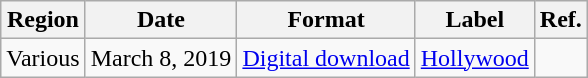<table class="wikitable">
<tr>
<th>Region</th>
<th>Date</th>
<th>Format</th>
<th>Label</th>
<th>Ref.</th>
</tr>
<tr>
<td>Various</td>
<td>March 8, 2019</td>
<td><a href='#'>Digital download</a></td>
<td><a href='#'>Hollywood</a></td>
<td></td>
</tr>
</table>
